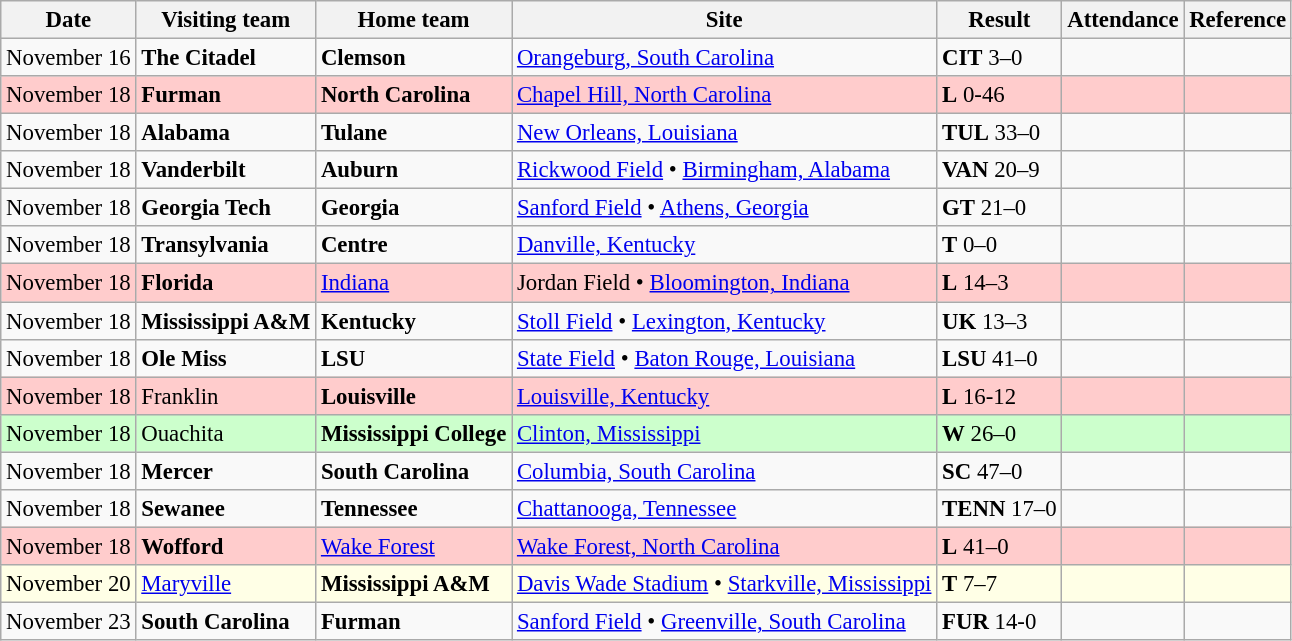<table class="wikitable" style="font-size:95%;">
<tr>
<th>Date</th>
<th>Visiting team</th>
<th>Home team</th>
<th>Site</th>
<th>Result</th>
<th>Attendance</th>
<th class="unsortable">Reference</th>
</tr>
<tr bgcolor=>
<td>November 16</td>
<td><strong>The Citadel</strong></td>
<td><strong>Clemson</strong></td>
<td><a href='#'>Orangeburg, South Carolina</a></td>
<td><strong>CIT</strong> 3–0</td>
<td></td>
<td></td>
</tr>
<tr bgcolor=ffcccc>
<td>November 18</td>
<td><strong>Furman</strong></td>
<td><strong>North Carolina</strong></td>
<td><a href='#'>Chapel Hill, North Carolina</a></td>
<td><strong>L</strong> 0-46</td>
<td></td>
<td></td>
</tr>
<tr bgcolor=>
<td>November 18</td>
<td><strong>Alabama</strong></td>
<td><strong>Tulane</strong></td>
<td><a href='#'>New Orleans, Louisiana</a></td>
<td><strong>TUL</strong> 33–0</td>
<td></td>
<td></td>
</tr>
<tr bgcolor=>
<td>November 18</td>
<td><strong>Vanderbilt</strong></td>
<td><strong>Auburn</strong></td>
<td><a href='#'>Rickwood Field</a> • <a href='#'>Birmingham, Alabama</a></td>
<td><strong>VAN</strong> 20–9</td>
<td></td>
<td></td>
</tr>
<tr bgcolor=>
<td>November 18</td>
<td><strong>Georgia Tech</strong></td>
<td><strong>Georgia</strong></td>
<td><a href='#'>Sanford Field</a> • <a href='#'>Athens, Georgia</a></td>
<td><strong>GT</strong> 21–0</td>
<td></td>
<td></td>
</tr>
<tr bgcolor=>
<td>November 18</td>
<td><strong>Transylvania</strong></td>
<td><strong>Centre</strong></td>
<td><a href='#'>Danville, Kentucky</a></td>
<td><strong>T</strong> 0–0</td>
<td></td>
<td></td>
</tr>
<tr bgcolor=ffcccc>
<td>November 18</td>
<td><strong>Florida</strong></td>
<td><a href='#'>Indiana</a></td>
<td>Jordan Field • <a href='#'>Bloomington, Indiana</a></td>
<td><strong>L</strong> 14–3</td>
<td></td>
<td></td>
</tr>
<tr bgcolor=>
<td>November 18</td>
<td><strong>Mississippi A&M</strong></td>
<td><strong>Kentucky</strong></td>
<td><a href='#'>Stoll Field</a> • <a href='#'>Lexington, Kentucky</a></td>
<td><strong>UK</strong> 13–3</td>
<td></td>
<td></td>
</tr>
<tr bgcolor=>
<td>November 18</td>
<td><strong>Ole Miss</strong></td>
<td><strong>LSU</strong></td>
<td><a href='#'>State Field</a> • <a href='#'>Baton Rouge, Louisiana</a></td>
<td><strong>LSU</strong> 41–0</td>
<td></td>
<td></td>
</tr>
<tr bgcolor=ffcccc>
<td>November 18</td>
<td>Franklin</td>
<td><strong>Louisville</strong></td>
<td><a href='#'>Louisville, Kentucky</a></td>
<td><strong>L</strong> 16-12</td>
<td></td>
<td></td>
</tr>
<tr bgcolor=ccffcc>
<td>November 18</td>
<td>Ouachita</td>
<td><strong>Mississippi College</strong></td>
<td><a href='#'>Clinton, Mississippi</a></td>
<td><strong>W</strong> 26–0</td>
<td></td>
<td></td>
</tr>
<tr bgcolor=>
<td>November 18</td>
<td><strong>Mercer</strong></td>
<td><strong>South Carolina</strong></td>
<td><a href='#'>Columbia, South Carolina</a></td>
<td><strong>SC</strong> 47–0</td>
<td></td>
</tr>
<tr bgcolor=>
<td>November 18</td>
<td><strong>Sewanee</strong></td>
<td><strong>Tennessee</strong></td>
<td><a href='#'>Chattanooga, Tennessee</a></td>
<td><strong>TENN</strong> 17–0</td>
<td></td>
<td></td>
</tr>
<tr bgcolor=ffcccc>
<td>November 18</td>
<td><strong>Wofford</strong></td>
<td><a href='#'>Wake Forest</a></td>
<td><a href='#'>Wake Forest, North Carolina</a></td>
<td><strong>L</strong> 41–0</td>
<td></td>
<td></td>
</tr>
<tr bgcolor=ffffe6>
<td>November 20</td>
<td><a href='#'>Maryville</a></td>
<td><strong>Mississippi A&M</strong></td>
<td><a href='#'>Davis Wade Stadium</a> • <a href='#'>Starkville, Mississippi</a></td>
<td><strong>T</strong> 7–7</td>
<td></td>
<td></td>
</tr>
<tr bgcolor=>
<td>November 23</td>
<td><strong>South Carolina</strong></td>
<td><strong>Furman</strong></td>
<td><a href='#'>Sanford Field</a> • <a href='#'>Greenville, South Carolina</a></td>
<td><strong>FUR</strong> 14-0</td>
<td></td>
<td></td>
</tr>
</table>
